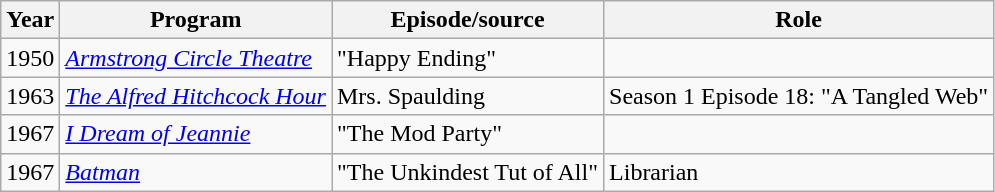<table class="wikitable">
<tr>
<th>Year</th>
<th>Program</th>
<th>Episode/source</th>
<th>Role</th>
</tr>
<tr>
<td>1950</td>
<td><em><a href='#'>Armstrong Circle Theatre</a></em></td>
<td>"Happy Ending"</td>
<td></td>
</tr>
<tr>
<td>1963</td>
<td><em><a href='#'>The Alfred Hitchcock Hour</a></em></td>
<td>Mrs. Spaulding</td>
<td>Season 1 Episode 18: "A Tangled Web"</td>
</tr>
<tr>
<td>1967</td>
<td><em><a href='#'>I Dream of Jeannie</a></em></td>
<td>"The Mod Party"</td>
<td></td>
</tr>
<tr>
<td>1967</td>
<td><em><a href='#'>Batman</a></em></td>
<td>"The Unkindest Tut of All"</td>
<td>Librarian</td>
</tr>
</table>
